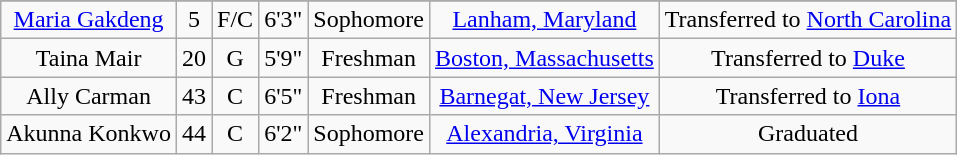<table class="wikitable sortable" border="1" style="text-align: center;">
<tr align=center>
</tr>
<tr>
<td><a href='#'>Maria Gakdeng</a></td>
<td>5</td>
<td>F/C</td>
<td>6'3"</td>
<td>Sophomore</td>
<td><a href='#'>Lanham, Maryland</a></td>
<td>Transferred to <a href='#'>North Carolina</a></td>
</tr>
<tr>
<td>Taina Mair</td>
<td>20</td>
<td>G</td>
<td>5'9"</td>
<td>Freshman</td>
<td><a href='#'>Boston, Massachusetts</a></td>
<td>Transferred to <a href='#'>Duke</a></td>
</tr>
<tr>
<td>Ally Carman</td>
<td>43</td>
<td>C</td>
<td>6'5"</td>
<td>Freshman</td>
<td><a href='#'>Barnegat, New Jersey</a></td>
<td>Transferred to <a href='#'>Iona</a></td>
</tr>
<tr>
<td>Akunna Konkwo</td>
<td>44</td>
<td>C</td>
<td>6'2"</td>
<td> Sophomore</td>
<td><a href='#'>Alexandria, Virginia</a></td>
<td>Graduated</td>
</tr>
</table>
